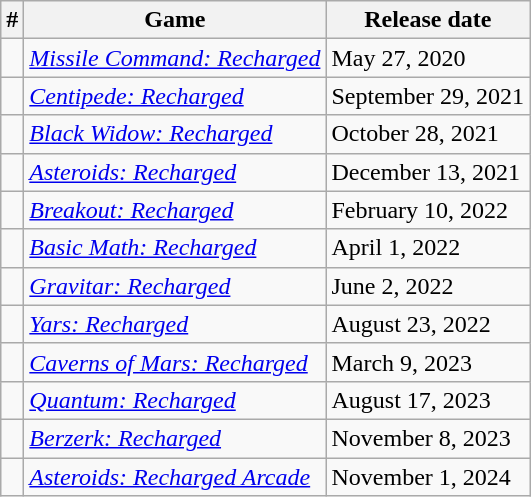<table class="wikitable sortable" style="text-align:left">
<tr>
<th>#</th>
<th>Game</th>
<th>Release date</th>
</tr>
<tr>
<td></td>
<td><em><a href='#'>Missile Command: Recharged</a></em></td>
<td>May 27, 2020</td>
</tr>
<tr>
<td></td>
<td><em><a href='#'>Centipede: Recharged</a></em></td>
<td>September 29, 2021</td>
</tr>
<tr>
<td></td>
<td><em><a href='#'>Black Widow: Recharged</a></em></td>
<td>October 28, 2021</td>
</tr>
<tr>
<td></td>
<td><em><a href='#'>Asteroids: Recharged</a></em></td>
<td>December 13, 2021</td>
</tr>
<tr>
<td></td>
<td><em><a href='#'>Breakout: Recharged</a></em></td>
<td>February 10, 2022</td>
</tr>
<tr>
<td></td>
<td><em><a href='#'>Basic Math: Recharged</a></em></td>
<td>April 1, 2022</td>
</tr>
<tr>
<td></td>
<td><em><a href='#'>Gravitar: Recharged</a></em></td>
<td>June 2, 2022</td>
</tr>
<tr>
<td></td>
<td><em><a href='#'>Yars: Recharged</a></em></td>
<td>August 23, 2022</td>
</tr>
<tr>
<td></td>
<td><em><a href='#'>Caverns of Mars: Recharged</a></em></td>
<td>March 9, 2023</td>
</tr>
<tr>
<td></td>
<td><em><a href='#'>Quantum: Recharged</a></em></td>
<td>August 17, 2023</td>
</tr>
<tr>
<td></td>
<td><em><a href='#'>Berzerk: Recharged</a></em></td>
<td>November 8, 2023</td>
</tr>
<tr>
<td></td>
<td><em><a href='#'>Asteroids: Recharged Arcade</a></em></td>
<td>November 1, 2024</td>
</tr>
</table>
